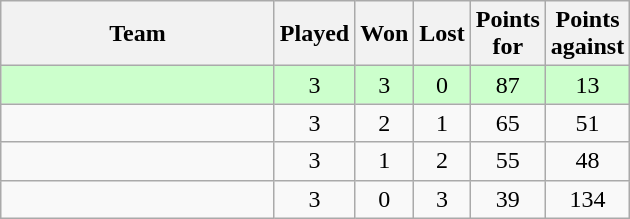<table class="wikitable" style="text-align:center;">
<tr>
<th width=175>Team</th>
<th width=20>Played</th>
<th width=20>Won</th>
<th width=20>Lost</th>
<th width=20>Points for</th>
<th width=20>Points against</th>
</tr>
<tr bgcolor=#ccffcc>
<td style="text-align:left;"></td>
<td>3</td>
<td>3</td>
<td>0</td>
<td>87</td>
<td>13</td>
</tr>
<tr>
<td style="text-align:left;"></td>
<td>3</td>
<td>2</td>
<td>1</td>
<td>65</td>
<td>51</td>
</tr>
<tr>
<td style="text-align:left;"></td>
<td>3</td>
<td>1</td>
<td>2</td>
<td>55</td>
<td>48</td>
</tr>
<tr>
<td style="text-align:left;"></td>
<td>3</td>
<td>0</td>
<td>3</td>
<td>39</td>
<td>134</td>
</tr>
</table>
